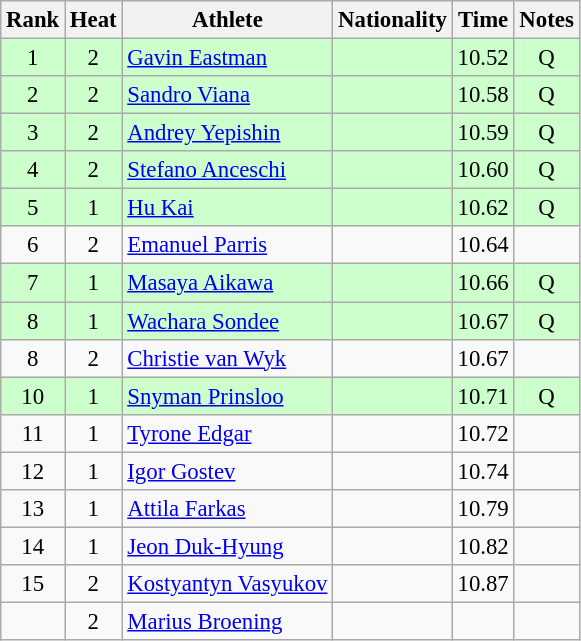<table class="wikitable sortable" style="text-align:center;font-size:95%">
<tr>
<th>Rank</th>
<th>Heat</th>
<th>Athlete</th>
<th>Nationality</th>
<th>Time</th>
<th>Notes</th>
</tr>
<tr bgcolor=ccffcc>
<td>1</td>
<td>2</td>
<td align="left"><a href='#'>Gavin Eastman</a></td>
<td align=left></td>
<td>10.52</td>
<td>Q</td>
</tr>
<tr bgcolor=ccffcc>
<td>2</td>
<td>2</td>
<td align="left"><a href='#'>Sandro Viana</a></td>
<td align=left></td>
<td>10.58</td>
<td>Q</td>
</tr>
<tr bgcolor=ccffcc>
<td>3</td>
<td>2</td>
<td align="left"><a href='#'>Andrey Yepishin</a></td>
<td align=left></td>
<td>10.59</td>
<td>Q</td>
</tr>
<tr bgcolor=ccffcc>
<td>4</td>
<td>2</td>
<td align="left"><a href='#'>Stefano Anceschi</a></td>
<td align=left></td>
<td>10.60</td>
<td>Q</td>
</tr>
<tr bgcolor=ccffcc>
<td>5</td>
<td>1</td>
<td align="left"><a href='#'>Hu Kai</a></td>
<td align=left></td>
<td>10.62</td>
<td>Q</td>
</tr>
<tr>
<td>6</td>
<td>2</td>
<td align="left"><a href='#'>Emanuel Parris</a></td>
<td align=left></td>
<td>10.64</td>
<td></td>
</tr>
<tr bgcolor=ccffcc>
<td>7</td>
<td>1</td>
<td align="left"><a href='#'>Masaya Aikawa</a></td>
<td align=left></td>
<td>10.66</td>
<td>Q</td>
</tr>
<tr bgcolor=ccffcc>
<td>8</td>
<td>1</td>
<td align="left"><a href='#'>Wachara Sondee</a></td>
<td align=left></td>
<td>10.67</td>
<td>Q</td>
</tr>
<tr>
<td>8</td>
<td>2</td>
<td align="left"><a href='#'>Christie van Wyk</a></td>
<td align=left></td>
<td>10.67</td>
<td></td>
</tr>
<tr bgcolor=ccffcc>
<td>10</td>
<td>1</td>
<td align="left"><a href='#'>Snyman Prinsloo</a></td>
<td align=left></td>
<td>10.71</td>
<td>Q</td>
</tr>
<tr>
<td>11</td>
<td>1</td>
<td align="left"><a href='#'>Tyrone Edgar</a></td>
<td align=left></td>
<td>10.72</td>
<td></td>
</tr>
<tr>
<td>12</td>
<td>1</td>
<td align="left"><a href='#'>Igor Gostev</a></td>
<td align=left></td>
<td>10.74</td>
<td></td>
</tr>
<tr>
<td>13</td>
<td>1</td>
<td align="left"><a href='#'>Attila Farkas</a></td>
<td align=left></td>
<td>10.79</td>
<td></td>
</tr>
<tr>
<td>14</td>
<td>1</td>
<td align="left"><a href='#'>Jeon Duk-Hyung</a></td>
<td align=left></td>
<td>10.82</td>
<td></td>
</tr>
<tr>
<td>15</td>
<td>2</td>
<td align="left"><a href='#'>Kostyantyn Vasyukov</a></td>
<td align=left></td>
<td>10.87</td>
<td></td>
</tr>
<tr>
<td></td>
<td>2</td>
<td align="left"><a href='#'>Marius Broening</a></td>
<td align=left></td>
<td></td>
<td></td>
</tr>
</table>
